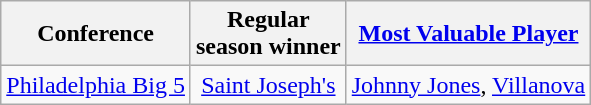<table class="wikitable" style="text-align:center;">
<tr>
<th>Conference</th>
<th>Regular <br> season winner</th>
<th><a href='#'>Most Valuable Player</a></th>
</tr>
<tr>
<td><a href='#'>Philadelphia Big 5</a></td>
<td><a href='#'>Saint Joseph's</a></td>
<td><a href='#'>Johnny Jones</a>, <a href='#'>Villanova</a></td>
</tr>
</table>
